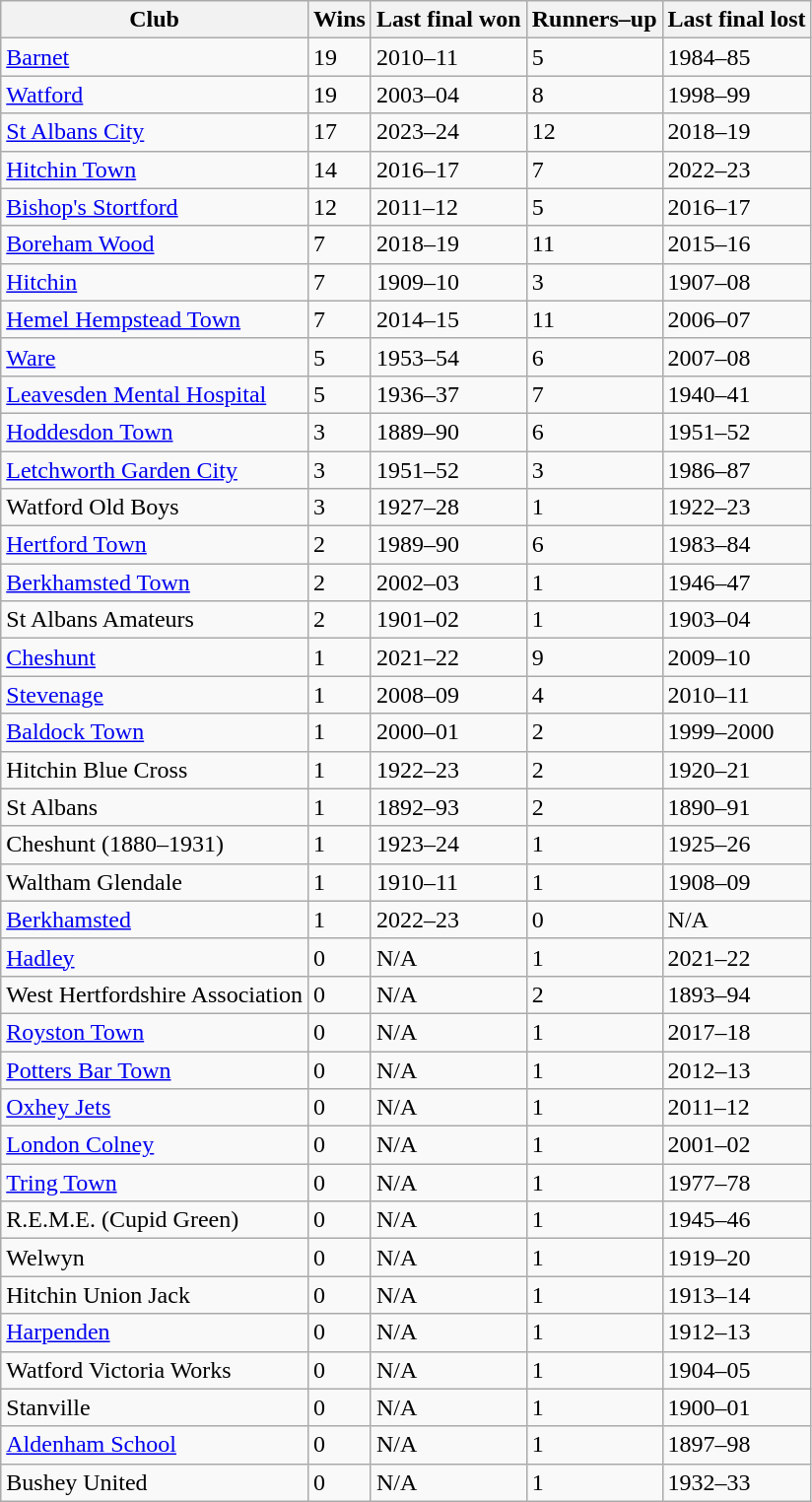<table class="wikitable sortable" style="text–align: center;">
<tr>
<th>Club</th>
<th>Wins</th>
<th>Last final won</th>
<th>Runners–up</th>
<th>Last final lost</th>
</tr>
<tr>
<td align=left><a href='#'>Barnet</a></td>
<td>19</td>
<td>2010–11</td>
<td>5</td>
<td>1984–85</td>
</tr>
<tr>
<td align=left><a href='#'>Watford</a></td>
<td>19</td>
<td>2003–04</td>
<td>8</td>
<td>1998–99</td>
</tr>
<tr>
<td align=left><a href='#'>St Albans City</a></td>
<td>17</td>
<td>2023–24</td>
<td>12</td>
<td>2018–19</td>
</tr>
<tr>
<td align=left><a href='#'>Hitchin Town</a></td>
<td>14</td>
<td>2016–17</td>
<td>7</td>
<td>2022–23</td>
</tr>
<tr>
<td align=left><a href='#'>Bishop's Stortford</a></td>
<td>12</td>
<td>2011–12</td>
<td>5</td>
<td>2016–17</td>
</tr>
<tr>
<td align=left><a href='#'>Boreham Wood</a></td>
<td>7</td>
<td>2018–19</td>
<td>11</td>
<td>2015–16</td>
</tr>
<tr>
<td align=left><a href='#'>Hitchin</a></td>
<td>7</td>
<td>1909–10</td>
<td>3</td>
<td>1907–08</td>
</tr>
<tr>
<td align=left><a href='#'>Hemel Hempstead Town</a></td>
<td>7</td>
<td>2014–15</td>
<td>11</td>
<td>2006–07</td>
</tr>
<tr>
<td align=left><a href='#'>Ware</a></td>
<td>5</td>
<td>1953–54</td>
<td>6</td>
<td>2007–08</td>
</tr>
<tr>
<td align=left><a href='#'>Leavesden Mental Hospital</a></td>
<td>5</td>
<td>1936–37</td>
<td>7</td>
<td>1940–41</td>
</tr>
<tr>
<td align=left><a href='#'>Hoddesdon Town</a></td>
<td>3</td>
<td>1889–90</td>
<td>6</td>
<td>1951–52</td>
</tr>
<tr>
<td align=left><a href='#'>Letchworth Garden City</a></td>
<td>3</td>
<td>1951–52</td>
<td>3</td>
<td>1986–87</td>
</tr>
<tr>
<td align=left>Watford Old Boys</td>
<td>3</td>
<td>1927–28</td>
<td>1</td>
<td>1922–23</td>
</tr>
<tr>
<td align=left><a href='#'>Hertford Town</a></td>
<td>2</td>
<td>1989–90</td>
<td>6</td>
<td>1983–84</td>
</tr>
<tr>
<td align=left><a href='#'>Berkhamsted Town</a></td>
<td>2</td>
<td>2002–03</td>
<td>1</td>
<td>1946–47</td>
</tr>
<tr>
<td align=left>St Albans Amateurs</td>
<td>2</td>
<td>1901–02</td>
<td>1</td>
<td>1903–04</td>
</tr>
<tr>
<td align=left><a href='#'>Cheshunt</a></td>
<td>1</td>
<td>2021–22</td>
<td>9</td>
<td>2009–10</td>
</tr>
<tr>
<td align=left><a href='#'>Stevenage</a></td>
<td>1</td>
<td>2008–09</td>
<td>4</td>
<td>2010–11</td>
</tr>
<tr>
<td align=left><a href='#'>Baldock Town</a></td>
<td>1</td>
<td>2000–01</td>
<td>2</td>
<td>1999–2000</td>
</tr>
<tr>
<td align=left>Hitchin Blue Cross</td>
<td>1</td>
<td>1922–23</td>
<td>2</td>
<td>1920–21</td>
</tr>
<tr>
<td align=left>St Albans</td>
<td>1</td>
<td>1892–93</td>
<td>2</td>
<td>1890–91</td>
</tr>
<tr>
<td align=left>Cheshunt (1880–1931)</td>
<td>1</td>
<td>1923–24</td>
<td>1</td>
<td>1925–26</td>
</tr>
<tr>
<td align=left>Waltham Glendale</td>
<td>1</td>
<td>1910–11</td>
<td>1</td>
<td>1908–09</td>
</tr>
<tr>
<td align=left><a href='#'>Berkhamsted</a></td>
<td>1</td>
<td>2022–23</td>
<td>0</td>
<td>N/A</td>
</tr>
<tr>
<td align=left><a href='#'>Hadley</a></td>
<td>0</td>
<td>N/A</td>
<td>1</td>
<td>2021–22</td>
</tr>
<tr>
<td align=left>West Hertfordshire Association</td>
<td>0</td>
<td>N/A</td>
<td>2</td>
<td>1893–94</td>
</tr>
<tr>
<td align=left><a href='#'>Royston Town</a></td>
<td>0</td>
<td>N/A</td>
<td>1</td>
<td>2017–18</td>
</tr>
<tr>
<td align=left><a href='#'>Potters Bar Town</a></td>
<td>0</td>
<td>N/A</td>
<td>1</td>
<td>2012–13</td>
</tr>
<tr>
<td align=left><a href='#'>Oxhey Jets</a></td>
<td>0</td>
<td>N/A</td>
<td>1</td>
<td>2011–12</td>
</tr>
<tr>
<td align=left><a href='#'>London Colney</a></td>
<td>0</td>
<td>N/A</td>
<td>1</td>
<td>2001–02</td>
</tr>
<tr>
<td align=left><a href='#'>Tring Town</a></td>
<td>0</td>
<td>N/A</td>
<td>1</td>
<td>1977–78</td>
</tr>
<tr>
<td align=left>R.E.M.E. (Cupid Green)</td>
<td>0</td>
<td>N/A</td>
<td>1</td>
<td>1945–46</td>
</tr>
<tr>
<td align=left>Welwyn</td>
<td>0</td>
<td>N/A</td>
<td>1</td>
<td>1919–20</td>
</tr>
<tr>
<td align=left>Hitchin Union Jack</td>
<td>0</td>
<td>N/A</td>
<td>1</td>
<td>1913–14</td>
</tr>
<tr>
<td align=left><a href='#'>Harpenden</a></td>
<td>0</td>
<td>N/A</td>
<td>1</td>
<td>1912–13</td>
</tr>
<tr>
<td align=left>Watford Victoria Works</td>
<td>0</td>
<td>N/A</td>
<td>1</td>
<td>1904–05</td>
</tr>
<tr>
<td align=left>Stanville</td>
<td>0</td>
<td>N/A</td>
<td>1</td>
<td>1900–01</td>
</tr>
<tr>
<td align=left><a href='#'>Aldenham School</a></td>
<td>0</td>
<td>N/A</td>
<td>1</td>
<td>1897–98</td>
</tr>
<tr>
<td align=left>Bushey United</td>
<td>0</td>
<td>N/A</td>
<td>1</td>
<td>1932–33</td>
</tr>
</table>
